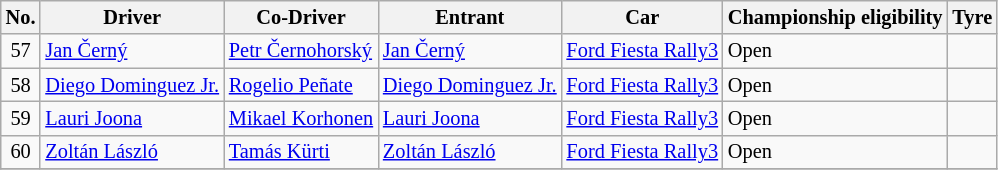<table class="wikitable" style="font-size: 85%;">
<tr>
<th>No.</th>
<th>Driver</th>
<th>Co-Driver</th>
<th>Entrant</th>
<th>Car</th>
<th>Championship eligibility</th>
<th>Tyre</th>
</tr>
<tr>
<td align="center">57</td>
<td> <a href='#'>Jan Černý</a></td>
<td> <a href='#'>Petr Černohorský</a></td>
<td> <a href='#'>Jan Černý</a></td>
<td><a href='#'>Ford Fiesta Rally3</a></td>
<td>Open</td>
<td align="center"></td>
</tr>
<tr>
<td align="center">58</td>
<td> <a href='#'>Diego Dominguez Jr.</a></td>
<td> <a href='#'>Rogelio Peñate</a></td>
<td> <a href='#'>Diego Dominguez Jr.</a></td>
<td><a href='#'>Ford Fiesta Rally3</a></td>
<td>Open</td>
<td align="center"></td>
</tr>
<tr>
<td align="center">59</td>
<td> <a href='#'>Lauri Joona</a></td>
<td> <a href='#'>Mikael Korhonen</a></td>
<td> <a href='#'>Lauri Joona</a></td>
<td><a href='#'>Ford Fiesta Rally3</a></td>
<td>Open</td>
<td align="center"></td>
</tr>
<tr>
<td align="center">60</td>
<td> <a href='#'>Zoltán László</a></td>
<td> <a href='#'>Tamás Kürti</a></td>
<td> <a href='#'>Zoltán László</a></td>
<td><a href='#'>Ford Fiesta Rally3</a></td>
<td>Open</td>
<td align="center"></td>
</tr>
<tr>
</tr>
</table>
